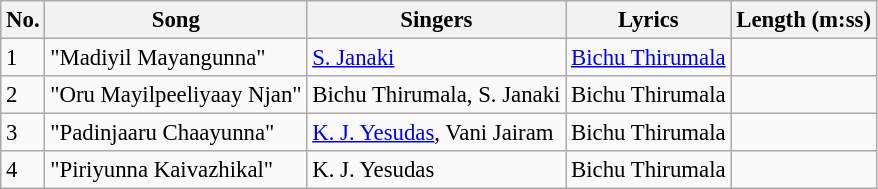<table class="wikitable" style="font-size:95%;">
<tr>
<th>No.</th>
<th>Song</th>
<th>Singers</th>
<th>Lyrics</th>
<th>Length (m:ss)</th>
</tr>
<tr>
<td>1</td>
<td>"Madiyil Mayangunna"</td>
<td><a href='#'>S. Janaki</a></td>
<td><a href='#'>Bichu Thirumala</a></td>
<td></td>
</tr>
<tr>
<td>2</td>
<td>"Oru Mayilpeeliyaay Njan"</td>
<td>Bichu Thirumala, S. Janaki</td>
<td>Bichu Thirumala</td>
<td></td>
</tr>
<tr>
<td>3</td>
<td>"Padinjaaru Chaayunna"</td>
<td><a href='#'>K. J. Yesudas</a>, Vani Jairam</td>
<td>Bichu Thirumala</td>
<td></td>
</tr>
<tr>
<td>4</td>
<td>"Piriyunna Kaivazhikal"</td>
<td>K. J. Yesudas</td>
<td>Bichu Thirumala</td>
<td></td>
</tr>
</table>
